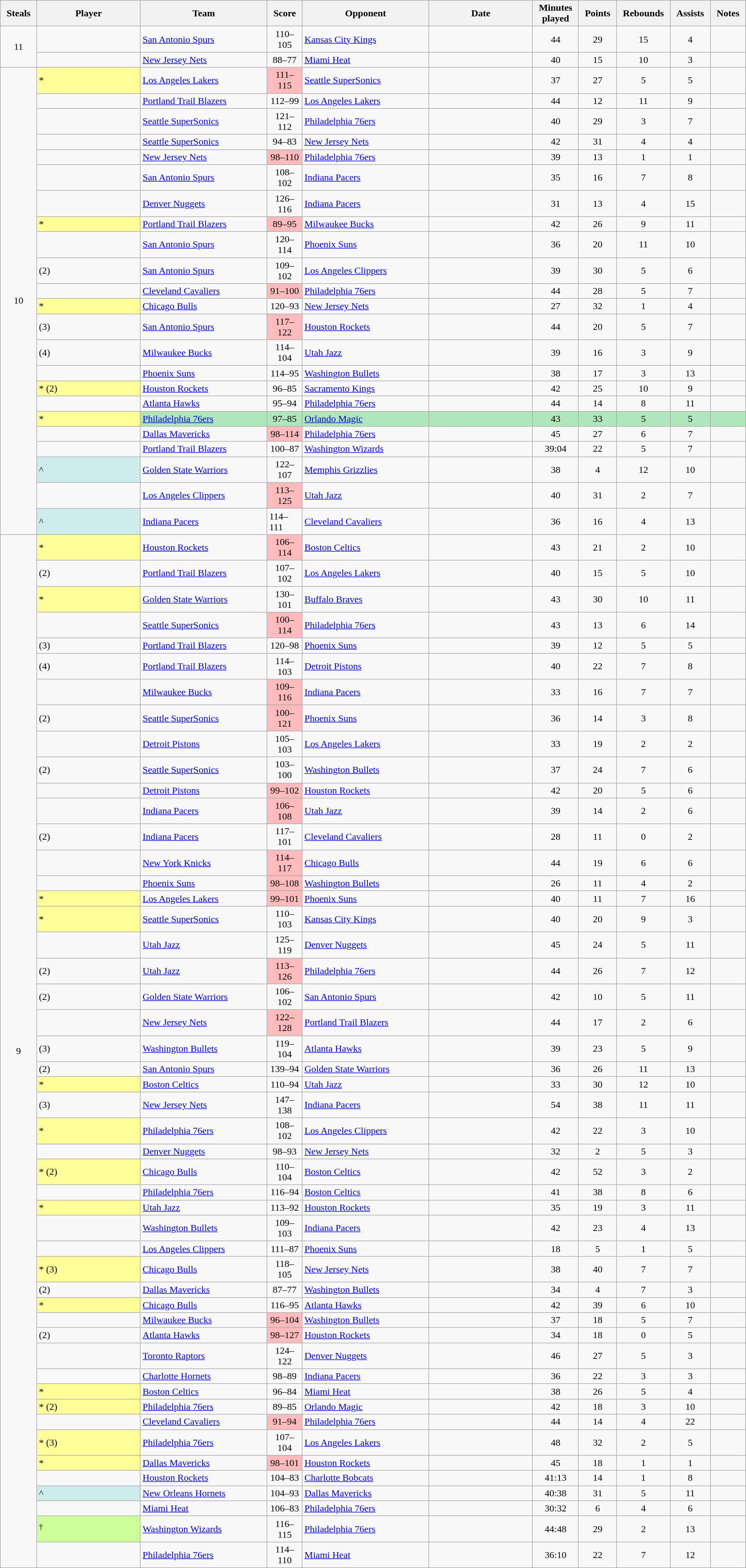<table class="wikitable sortable">
<tr>
<th width=2%>Steals</th>
<th width=9%>Player</th>
<th width=11%>Team</th>
<th width=2%>Score</th>
<th width=11%>Opponent</th>
<th width=9%>Date</th>
<th width=2%>Minutes played</th>
<th width=2%>Points</th>
<th width=2%>Rebounds</th>
<th width=2%>Assists</th>
<th width=2% class="unsortable">Notes</th>
</tr>
<tr>
<td align=center rowspan=2>11</td>
<td></td>
<td><a href='#'>San Antonio Spurs</a></td>
<td align=center>110–105</td>
<td><a href='#'>Kansas City Kings</a></td>
<td></td>
<td align=center>44</td>
<td align=center>29</td>
<td align=center>15</td>
<td align=center>4</td>
<td></td>
</tr>
<tr>
<td></td>
<td><a href='#'>New Jersey Nets</a></td>
<td align=center>88–77</td>
<td><a href='#'>Miami Heat</a></td>
<td></td>
<td align=center>40</td>
<td align=center>15</td>
<td align=center>10</td>
<td align=center>3</td>
<td></td>
</tr>
<tr>
<td align=center rowspan=23>10</td>
<td style="background-color:#FFFF99">*</td>
<td><a href='#'>Los Angeles Lakers</a></td>
<td style="background-color:#ffbbbb; text-align:center">111–115</td>
<td><a href='#'>Seattle SuperSonics</a></td>
<td></td>
<td align=center>37</td>
<td align=center>27</td>
<td align=center>5</td>
<td align=center>5</td>
<td></td>
</tr>
<tr>
<td></td>
<td><a href='#'>Portland Trail Blazers</a></td>
<td align=center>112–99</td>
<td><a href='#'>Los Angeles Lakers</a></td>
<td></td>
<td align=center>44</td>
<td align=center>12</td>
<td align=center>11</td>
<td align=center>9</td>
<td></td>
</tr>
<tr>
<td></td>
<td><a href='#'>Seattle SuperSonics</a></td>
<td align=center>121–112</td>
<td><a href='#'>Philadelphia 76ers</a></td>
<td></td>
<td align=center>40</td>
<td align=center>29</td>
<td align=center>3</td>
<td align=center>7</td>
<td></td>
</tr>
<tr>
<td></td>
<td><a href='#'>Seattle SuperSonics</a></td>
<td align=center>94–83</td>
<td><a href='#'>New Jersey Nets</a></td>
<td></td>
<td align=center>42</td>
<td align=center>31</td>
<td align=center>4</td>
<td align=center>4</td>
<td></td>
</tr>
<tr>
<td></td>
<td><a href='#'>New Jersey Nets</a></td>
<td style="background-color:#ffbbbb; text-align:center">98–110</td>
<td><a href='#'>Philadelphia 76ers</a></td>
<td></td>
<td align=center>39</td>
<td align=center>13</td>
<td align=center>1</td>
<td align=center>1</td>
<td></td>
</tr>
<tr>
<td></td>
<td><a href='#'>San Antonio Spurs</a></td>
<td align=center>108–102</td>
<td><a href='#'>Indiana Pacers</a></td>
<td></td>
<td align=center>35</td>
<td align=center>16</td>
<td align=center>7</td>
<td align=center>8</td>
<td></td>
</tr>
<tr>
<td></td>
<td><a href='#'>Denver Nuggets</a></td>
<td align=center>126–116</td>
<td><a href='#'>Indiana Pacers</a></td>
<td></td>
<td align=center>31</td>
<td align=center>13</td>
<td align=center>4</td>
<td align=center>15</td>
<td></td>
</tr>
<tr>
<td style="background-color:#FFFF99">*</td>
<td><a href='#'>Portland Trail Blazers</a></td>
<td style="background-color:#ffbbbb; text-align:center">89–95</td>
<td><a href='#'>Milwaukee Bucks</a></td>
<td></td>
<td align=center>42</td>
<td align=center>26</td>
<td align=center>9</td>
<td align=center>11</td>
<td></td>
</tr>
<tr>
<td></td>
<td><a href='#'>San Antonio Spurs</a></td>
<td align=center>120–114</td>
<td><a href='#'>Phoenix Suns</a></td>
<td></td>
<td align=center>36</td>
<td align=center>20</td>
<td align=center>11</td>
<td align=center>10</td>
<td></td>
</tr>
<tr>
<td> (2)</td>
<td><a href='#'>San Antonio Spurs</a></td>
<td align=center>109–102</td>
<td><a href='#'>Los Angeles Clippers</a></td>
<td></td>
<td align=center>39</td>
<td align=center>30</td>
<td align=center>5</td>
<td align=center>6</td>
<td></td>
</tr>
<tr>
<td></td>
<td><a href='#'>Cleveland Cavaliers</a></td>
<td style="background-color:#ffbbbb; text-align:center">91–100</td>
<td><a href='#'>Philadelphia 76ers</a></td>
<td></td>
<td align=center>44</td>
<td align=center>28</td>
<td align=center>5</td>
<td align=center>7</td>
<td></td>
</tr>
<tr>
<td style="background-color:#FFFF99">*</td>
<td><a href='#'>Chicago Bulls</a></td>
<td align=center>120–93</td>
<td><a href='#'>New Jersey Nets</a></td>
<td></td>
<td align=center>27</td>
<td align=center>32</td>
<td align=center>1</td>
<td align=center>4</td>
<td></td>
</tr>
<tr>
<td> (3)</td>
<td><a href='#'>San Antonio Spurs</a></td>
<td style="background-color:#ffbbbb; text-align:center">117–122</td>
<td><a href='#'>Houston Rockets</a></td>
<td></td>
<td align=center>44</td>
<td align=center>20</td>
<td align=center>5</td>
<td align=center>7</td>
<td></td>
</tr>
<tr>
<td> (4)</td>
<td><a href='#'>Milwaukee Bucks</a></td>
<td align=center>114–104</td>
<td><a href='#'>Utah Jazz</a></td>
<td></td>
<td align=center>39</td>
<td align=center>16</td>
<td align=center>3</td>
<td align=center>9</td>
<td></td>
</tr>
<tr>
<td></td>
<td><a href='#'>Phoenix Suns</a></td>
<td align=center>114–95</td>
<td><a href='#'>Washington Bullets</a></td>
<td></td>
<td align=center>38</td>
<td align=center>17</td>
<td align=center>3</td>
<td align=center>13</td>
<td></td>
</tr>
<tr>
<td style="background-color:#FFFF99">* (2)</td>
<td><a href='#'>Houston Rockets</a></td>
<td align=center>96–85</td>
<td><a href='#'>Sacramento Kings</a></td>
<td></td>
<td align=center>42</td>
<td align=center>25</td>
<td align=center>10</td>
<td align=center>9</td>
<td></td>
</tr>
<tr>
<td></td>
<td><a href='#'>Atlanta Hawks</a></td>
<td align=center>95–94</td>
<td><a href='#'>Philadelphia 76ers</a></td>
<td></td>
<td align=center>44</td>
<td align=center>14</td>
<td align=center>8</td>
<td align=center>11</td>
<td></td>
</tr>
<tr bgcolor="#AFE6BA">
<td style="background-color:#FFFF99">*</td>
<td><a href='#'>Philadelphia 76ers</a></td>
<td align=center>97–85</td>
<td><a href='#'>Orlando Magic</a></td>
<td></td>
<td align=center>43</td>
<td align=center>33</td>
<td align=center>5</td>
<td align=center>5</td>
<td></td>
</tr>
<tr>
<td></td>
<td><a href='#'>Dallas Mavericks</a></td>
<td style="background-color:#ffbbbb; text-align:center">98–114</td>
<td><a href='#'>Philadelphia 76ers</a></td>
<td></td>
<td align=center>45</td>
<td align=center>27</td>
<td align=center>6</td>
<td align=center>7</td>
<td></td>
</tr>
<tr>
<td></td>
<td><a href='#'>Portland Trail Blazers</a></td>
<td align=center>100–87</td>
<td><a href='#'>Washington Wizards</a></td>
<td></td>
<td align=center>39:04</td>
<td align=center>22</td>
<td align=center>5</td>
<td align=center>7</td>
<td></td>
</tr>
<tr>
<td style="background-color:#CFECEC">^</td>
<td><a href='#'>Golden State Warriors</a></td>
<td align=center>122–107</td>
<td><a href='#'>Memphis Grizzlies</a></td>
<td></td>
<td align=center>38</td>
<td align=center>4</td>
<td align=center>12</td>
<td align=center>10</td>
<td></td>
</tr>
<tr>
<td></td>
<td><a href='#'>Los Angeles Clippers</a></td>
<td style="background-color:#ffbbbb; text-align:center">113–125</td>
<td><a href='#'>Utah Jazz</a></td>
<td></td>
<td align=center>40</td>
<td align=center>31</td>
<td align=center>2</td>
<td align=center>7</td>
<td></td>
</tr>
<tr>
<td style="background-color:#CFECEC">^</td>
<td><a href='#'>Indiana Pacers</a></td>
<td>114–111</td>
<td><a href='#'>Cleveland Cavaliers</a></td>
<td></td>
<td align=center>36</td>
<td align=center>16</td>
<td align=center>4</td>
<td align=center>13</td>
<td></td>
</tr>
<tr>
<td align=center rowspan=49>9</td>
<td style="background-color:#FFFF99">*</td>
<td><a href='#'>Houston Rockets</a></td>
<td style="background-color:#ffbbbb; text-align:center">106–114</td>
<td><a href='#'>Boston Celtics</a></td>
<td></td>
<td align=center>43</td>
<td align=center>21</td>
<td align=center>2</td>
<td align=center>10</td>
<td></td>
</tr>
<tr>
<td> (2)</td>
<td><a href='#'>Portland Trail Blazers</a></td>
<td align=center>107–102</td>
<td><a href='#'>Los Angeles Lakers</a></td>
<td></td>
<td align=center>40</td>
<td align=center>15</td>
<td align=center>5</td>
<td align=center>10</td>
<td></td>
</tr>
<tr>
<td style="background-color:#FFFF99">*</td>
<td><a href='#'>Golden State Warriors</a></td>
<td align=center>130–101</td>
<td><a href='#'>Buffalo Braves</a></td>
<td></td>
<td align=center>43</td>
<td align=center>30</td>
<td align=center>10</td>
<td align=center>11</td>
<td></td>
</tr>
<tr>
<td></td>
<td><a href='#'>Seattle SuperSonics</a></td>
<td style="background-color:#ffbbbb; text-align:center">100–114</td>
<td><a href='#'>Philadelphia 76ers</a></td>
<td></td>
<td align=center>43</td>
<td align=center>13</td>
<td align=center>6</td>
<td align=center>14</td>
<td></td>
</tr>
<tr>
<td> (3)</td>
<td><a href='#'>Portland Trail Blazers</a></td>
<td align=center>120–98</td>
<td><a href='#'>Phoenix Suns</a></td>
<td></td>
<td align=center>39</td>
<td align=center>12</td>
<td align=center>5</td>
<td align=center>5</td>
<td></td>
</tr>
<tr>
<td> (4)</td>
<td><a href='#'>Portland Trail Blazers</a></td>
<td align=center>114–103</td>
<td><a href='#'>Detroit Pistons</a></td>
<td></td>
<td align=center>40</td>
<td align=center>22</td>
<td align=center>7</td>
<td align=center>8</td>
<td></td>
</tr>
<tr>
<td></td>
<td><a href='#'>Milwaukee Bucks</a></td>
<td style="background-color:#ffbbbb; text-align:center">109–116</td>
<td><a href='#'>Indiana Pacers</a></td>
<td></td>
<td align=center>33</td>
<td align=center>16</td>
<td align=center>7</td>
<td align=center>7</td>
<td></td>
</tr>
<tr>
<td> (2)</td>
<td><a href='#'>Seattle SuperSonics</a></td>
<td style="background-color:#ffbbbb; text-align:center">100–121</td>
<td><a href='#'>Phoenix Suns</a></td>
<td></td>
<td align=center>36</td>
<td align=center>14</td>
<td align=center>3</td>
<td align=center>8</td>
<td></td>
</tr>
<tr>
<td></td>
<td><a href='#'>Detroit Pistons</a></td>
<td align=center>105–103</td>
<td><a href='#'>Los Angeles Lakers</a></td>
<td></td>
<td align=center>33</td>
<td align=center>19</td>
<td align=center>2</td>
<td align=center>2</td>
<td></td>
</tr>
<tr>
<td> (2)</td>
<td><a href='#'>Seattle SuperSonics</a></td>
<td align=center>103–100</td>
<td><a href='#'>Washington Bullets</a></td>
<td></td>
<td align=center>37</td>
<td align=center>24</td>
<td align=center>7</td>
<td align=center>6</td>
<td></td>
</tr>
<tr>
<td></td>
<td><a href='#'>Detroit Pistons</a></td>
<td style="background-color:#ffbbbb; text-align:center">99–102</td>
<td><a href='#'>Houston Rockets</a></td>
<td></td>
<td align=center>42</td>
<td align=center>20</td>
<td align=center>5</td>
<td align=center>6</td>
<td></td>
</tr>
<tr>
<td></td>
<td><a href='#'>Indiana Pacers</a></td>
<td style="background-color:#ffbbbb; text-align:center">106–108</td>
<td><a href='#'>Utah Jazz</a></td>
<td></td>
<td align=center>39</td>
<td align=center>14</td>
<td align=center>2</td>
<td align=center>6</td>
<td></td>
</tr>
<tr>
<td> (2)</td>
<td><a href='#'>Indiana Pacers</a></td>
<td align=center>117–101</td>
<td><a href='#'>Cleveland Cavaliers</a></td>
<td></td>
<td align=center>28</td>
<td align=center>11</td>
<td align=center>0</td>
<td align=center>2</td>
<td></td>
</tr>
<tr>
<td></td>
<td><a href='#'>New York Knicks</a></td>
<td style="background-color:#ffbbbb; text-align:center">114–117</td>
<td><a href='#'>Chicago Bulls</a></td>
<td></td>
<td align=center>44</td>
<td align=center>19</td>
<td align=center>6</td>
<td align=center>6</td>
<td></td>
</tr>
<tr>
<td></td>
<td><a href='#'>Phoenix Suns</a></td>
<td style="background-color:#ffbbbb; text-align:center">98–108</td>
<td><a href='#'>Washington Bullets</a></td>
<td></td>
<td align=center>26</td>
<td align=center>11</td>
<td align=center>4</td>
<td align=center>2</td>
<td></td>
</tr>
<tr>
<td style="background-color:#FFFF99">*</td>
<td><a href='#'>Los Angeles Lakers</a></td>
<td style="background-color:#ffbbbb; text-align:center">99–101</td>
<td><a href='#'>Phoenix Suns</a></td>
<td></td>
<td align=center>40</td>
<td align=center>11</td>
<td align=center>7</td>
<td align=center>16</td>
<td></td>
</tr>
<tr>
<td style="background-color:#FFFF99">*</td>
<td><a href='#'>Seattle SuperSonics</a></td>
<td align=center>110–103</td>
<td><a href='#'>Kansas City Kings</a></td>
<td></td>
<td align=center>40</td>
<td align=center>20</td>
<td align=center>9</td>
<td align=center>3</td>
<td></td>
</tr>
<tr>
<td></td>
<td><a href='#'>Utah Jazz</a></td>
<td align=center>125–119</td>
<td><a href='#'>Denver Nuggets</a></td>
<td></td>
<td align=center>45</td>
<td align=center>24</td>
<td align=center>5</td>
<td align=center>11</td>
<td></td>
</tr>
<tr>
<td> (2)</td>
<td><a href='#'>Utah Jazz</a></td>
<td style="background-color:#ffbbbb; text-align:center">113–126</td>
<td><a href='#'>Philadelphia 76ers</a></td>
<td></td>
<td align=center>44</td>
<td align=center>26</td>
<td align=center>7</td>
<td align=center>12</td>
<td></td>
</tr>
<tr>
<td> (2)</td>
<td><a href='#'>Golden State Warriors</a></td>
<td align=center>106–102</td>
<td><a href='#'>San Antonio Spurs</a></td>
<td></td>
<td align=center>42</td>
<td align=center>10</td>
<td align=center>5</td>
<td align=center>11</td>
<td></td>
</tr>
<tr>
<td></td>
<td><a href='#'>New Jersey Nets</a></td>
<td style="background-color:#ffbbbb; text-align:center">122–128</td>
<td><a href='#'>Portland Trail Blazers</a></td>
<td></td>
<td align=center>44</td>
<td align=center>17</td>
<td align=center>2</td>
<td align=center>6</td>
<td></td>
</tr>
<tr>
<td> (3)</td>
<td><a href='#'>Washington Bullets</a></td>
<td align=center>119–104</td>
<td><a href='#'>Atlanta Hawks</a></td>
<td></td>
<td align=center>39</td>
<td align=center>23</td>
<td align=center>5</td>
<td align=center>9</td>
<td></td>
</tr>
<tr>
<td> (2)</td>
<td><a href='#'>San Antonio Spurs</a></td>
<td align=center>139–94</td>
<td><a href='#'>Golden State Warriors</a></td>
<td></td>
<td align=center>36</td>
<td align=center>26</td>
<td align=center>11</td>
<td align=center>13</td>
<td></td>
</tr>
<tr>
<td style="background-color:#FFFF99">*</td>
<td><a href='#'>Boston Celtics</a></td>
<td align=center>110–94</td>
<td><a href='#'>Utah Jazz</a></td>
<td></td>
<td align=center>33</td>
<td align=center>30</td>
<td align=center>12</td>
<td align=center>10</td>
<td></td>
</tr>
<tr>
<td> (3)</td>
<td><a href='#'>New Jersey Nets</a></td>
<td align=center>147–138</td>
<td><a href='#'>Indiana Pacers</a></td>
<td></td>
<td align=center>54</td>
<td align=center>38</td>
<td align=center>11</td>
<td align=center>11</td>
<td></td>
</tr>
<tr>
<td style="background-color:#FFFF99">*</td>
<td><a href='#'>Philadelphia 76ers</a></td>
<td align=center>108–102</td>
<td><a href='#'>Los Angeles Clippers</a></td>
<td></td>
<td align=center>42</td>
<td align=center>22</td>
<td align=center>3</td>
<td align=center>10</td>
<td></td>
</tr>
<tr>
<td></td>
<td><a href='#'>Denver Nuggets</a></td>
<td align=center>98–93</td>
<td><a href='#'>New Jersey Nets</a></td>
<td></td>
<td align=center>32</td>
<td align=center>2</td>
<td align=center>5</td>
<td align=center>3</td>
<td></td>
</tr>
<tr>
<td style="background-color:#FFFF99">* (2)</td>
<td><a href='#'>Chicago Bulls</a></td>
<td align=center>110–104</td>
<td><a href='#'>Boston Celtics</a></td>
<td></td>
<td align=center>42</td>
<td align=center>52</td>
<td align=center>3</td>
<td align=center>2</td>
<td></td>
</tr>
<tr>
<td></td>
<td><a href='#'>Philadelphia 76ers</a></td>
<td align=center>116–94</td>
<td><a href='#'>Boston Celtics</a></td>
<td></td>
<td align=center>41</td>
<td align=center>38</td>
<td align=center>8</td>
<td align=center>6</td>
<td></td>
</tr>
<tr>
<td style="background-color:#FFFF99">*</td>
<td><a href='#'>Utah Jazz</a></td>
<td align=center>113–92</td>
<td><a href='#'>Houston Rockets</a></td>
<td></td>
<td align=center>35</td>
<td align=center>19</td>
<td align=center>3</td>
<td align=center>11</td>
<td></td>
</tr>
<tr>
<td></td>
<td><a href='#'>Washington Bullets</a></td>
<td align=center>109–103</td>
<td><a href='#'>Indiana Pacers</a></td>
<td></td>
<td align=center>42</td>
<td align=center>23</td>
<td align=center>4</td>
<td align=center>13</td>
<td></td>
</tr>
<tr>
<td></td>
<td><a href='#'>Los Angeles Clippers</a></td>
<td align=center>111–87</td>
<td><a href='#'>Phoenix Suns</a></td>
<td></td>
<td align=center>18</td>
<td align=center>5</td>
<td align=center>1</td>
<td align=center>5</td>
<td></td>
</tr>
<tr>
<td style="background-color:#FFFF99">* (3)</td>
<td><a href='#'>Chicago Bulls</a></td>
<td align=center>118–105</td>
<td><a href='#'>New Jersey Nets</a></td>
<td></td>
<td align=center>38</td>
<td align=center>40</td>
<td align=center>7</td>
<td align=center>7</td>
<td></td>
</tr>
<tr>
<td> (2)</td>
<td><a href='#'>Dallas Mavericks</a></td>
<td align=center>87–77</td>
<td><a href='#'>Washington Bullets</a></td>
<td></td>
<td align=center>34</td>
<td align=center>4</td>
<td align=center>7</td>
<td align=center>3</td>
<td></td>
</tr>
<tr>
<td style="background-color:#FFFF99">*</td>
<td><a href='#'>Chicago Bulls</a></td>
<td align=center>116–95</td>
<td><a href='#'>Atlanta Hawks</a></td>
<td></td>
<td align=center>42</td>
<td align=center>39</td>
<td align=center>6</td>
<td align=center>10</td>
<td></td>
</tr>
<tr>
<td></td>
<td><a href='#'>Milwaukee Bucks</a></td>
<td style="background-color:#ffbbbb; text-align:center">96–104</td>
<td><a href='#'>Washington Bullets</a></td>
<td></td>
<td align=center>37</td>
<td align=center>18</td>
<td align=center>5</td>
<td align=center>7</td>
<td></td>
</tr>
<tr>
<td> (2)</td>
<td><a href='#'>Atlanta Hawks</a></td>
<td style="background-color:#ffbbbb; text-align:center">98–127</td>
<td><a href='#'>Houston Rockets</a></td>
<td></td>
<td align=center>34</td>
<td align=center>18</td>
<td align=center>0</td>
<td align=center>5</td>
<td></td>
</tr>
<tr>
<td></td>
<td><a href='#'>Toronto Raptors</a></td>
<td align=center>124–122</td>
<td><a href='#'>Denver Nuggets</a></td>
<td></td>
<td align=center>46</td>
<td align=center>27</td>
<td align=center>5</td>
<td align=center>3</td>
<td></td>
</tr>
<tr>
<td></td>
<td><a href='#'>Charlotte Hornets</a></td>
<td align=center>98–89</td>
<td><a href='#'>Indiana Pacers</a></td>
<td></td>
<td align=center>36</td>
<td align=center>22</td>
<td align=center>3</td>
<td align=center>3</td>
<td></td>
</tr>
<tr>
<td style="background-color:#FFFF99">*</td>
<td><a href='#'>Boston Celtics</a></td>
<td align=center>96–84</td>
<td><a href='#'>Miami Heat</a></td>
<td></td>
<td align=center>38</td>
<td align=center>26</td>
<td align=center>5</td>
<td align=center>4</td>
<td></td>
</tr>
<tr>
<td style="background-color:#FFFF99">* (2)</td>
<td><a href='#'>Philadelphia 76ers</a></td>
<td align=center>89–85</td>
<td><a href='#'>Orlando Magic</a></td>
<td></td>
<td align=center>42</td>
<td align=center>18</td>
<td align=center>3</td>
<td align=center>10</td>
<td></td>
</tr>
<tr>
<td></td>
<td><a href='#'>Cleveland Cavaliers</a></td>
<td style="background-color:#ffbbbb; text-align:center">91–94</td>
<td><a href='#'>Philadelphia 76ers</a></td>
<td></td>
<td align=center>44</td>
<td align=center>14</td>
<td align=center>4</td>
<td align=center>22</td>
<td></td>
</tr>
<tr>
<td style="background-color:#FFFF99">* (3)</td>
<td><a href='#'>Philadelphia 76ers</a></td>
<td align=center>107–104</td>
<td><a href='#'>Los Angeles Lakers</a></td>
<td></td>
<td align=center>48</td>
<td align=center>32</td>
<td align=center>2</td>
<td align=center>5</td>
<td></td>
</tr>
<tr>
<td style="background-color:#FFFF99">*</td>
<td><a href='#'>Dallas Mavericks</a></td>
<td style="background-color:#ffbbbb; text-align:center">98–101</td>
<td><a href='#'>Houston Rockets</a></td>
<td></td>
<td align=center>45</td>
<td align=center>18</td>
<td align=center>1</td>
<td align=center>1</td>
<td></td>
</tr>
<tr>
<td></td>
<td><a href='#'>Houston Rockets</a></td>
<td align=center>104–83</td>
<td><a href='#'>Charlotte Bobcats</a></td>
<td></td>
<td align=center>41:13</td>
<td align=center>14</td>
<td align=center>1</td>
<td align=center>8</td>
<td></td>
</tr>
<tr>
<td style="background-color:#CFECEC">^</td>
<td><a href='#'>New Orleans Hornets</a></td>
<td align=center>104–93</td>
<td><a href='#'>Dallas Mavericks</a></td>
<td></td>
<td align=center>40:38</td>
<td align=center>31</td>
<td align=center>5</td>
<td align=center>11</td>
<td></td>
</tr>
<tr>
<td></td>
<td><a href='#'>Miami Heat</a></td>
<td align=center>106–83</td>
<td><a href='#'>Philadelphia 76ers</a></td>
<td></td>
<td align=center>30:32</td>
<td align=center>6</td>
<td align=center>4</td>
<td align=center>6</td>
<td></td>
</tr>
<tr>
<td style="background-color:#CCFF99"><sup>†</sup></td>
<td><a href='#'>Washington Wizards</a></td>
<td align=center>116–115</td>
<td><a href='#'>Philadelphia 76ers</a></td>
<td></td>
<td align=center>44:48</td>
<td align=center>29</td>
<td align=center>2</td>
<td align=center>13</td>
<td></td>
</tr>
<tr>
<td></td>
<td><a href='#'>Philadelphia 76ers</a></td>
<td align=center>114–110</td>
<td><a href='#'>Miami Heat</a></td>
<td></td>
<td align=center>36:10</td>
<td align=center>22</td>
<td align=center>7</td>
<td align=center>12</td>
<td></td>
</tr>
</table>
